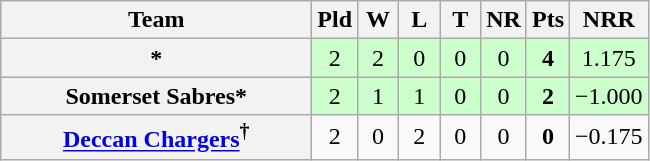<table class="wikitable plainrowheaders" style="text-align:center;">
<tr>
<th scope="col" width=200>Team</th>
<th scope="col" width=20 abbr="Played">Pld</th>
<th scope="col" width=20 abbr="Won">W</th>
<th scope="col" width=20 abbr="Lost">L</th>
<th scope="col" width=20 abbr="Tied">T</th>
<th scope="col" width=20 abbr="No result">NR</th>
<th scope="col" width=20 abbr="Points">Pts</th>
<th scope="col" width=40 abbr="Net run rate">NRR</th>
</tr>
<tr bgcolor="#ccffcc">
<th scope="row" align=left>*</th>
<td>2</td>
<td>2</td>
<td>0</td>
<td>0</td>
<td>0</td>
<td><strong>4</strong></td>
<td>1.175</td>
</tr>
<tr bgcolor="#ccffcc">
<th scope="row" align=left> Somerset Sabres*</th>
<td>2</td>
<td>1</td>
<td>1</td>
<td>0</td>
<td>0</td>
<td><strong>2</strong></td>
<td>−1.000</td>
</tr>
<tr bgcolor="#f9f9f9">
<th scope="row" align=left> <a href='#'>Deccan Chargers</a><sup>†</sup></th>
<td>2</td>
<td>0</td>
<td>2</td>
<td>0</td>
<td>0</td>
<td><strong>0</strong></td>
<td>−0.175</td>
</tr>
</table>
